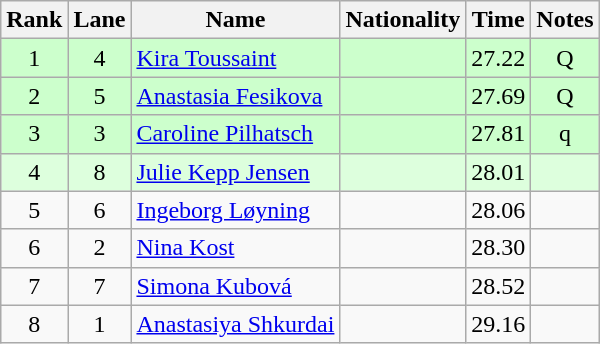<table class="wikitable sortable" style="text-align:center">
<tr>
<th>Rank</th>
<th>Lane</th>
<th>Name</th>
<th>Nationality</th>
<th>Time</th>
<th>Notes</th>
</tr>
<tr bgcolor=ccffcc>
<td>1</td>
<td>4</td>
<td align=left><a href='#'>Kira Toussaint</a></td>
<td align=left></td>
<td>27.22</td>
<td>Q</td>
</tr>
<tr bgcolor=ccffcc>
<td>2</td>
<td>5</td>
<td align=left><a href='#'>Anastasia Fesikova</a></td>
<td align=left></td>
<td>27.69</td>
<td>Q</td>
</tr>
<tr bgcolor=ccffcc>
<td>3</td>
<td>3</td>
<td align=left><a href='#'>Caroline Pilhatsch</a></td>
<td align=left></td>
<td>27.81</td>
<td>q</td>
</tr>
<tr bgcolor=ddffdd>
<td>4</td>
<td>8</td>
<td align=left><a href='#'>Julie Kepp Jensen</a></td>
<td align=left></td>
<td>28.01</td>
<td></td>
</tr>
<tr>
<td>5</td>
<td>6</td>
<td align=left><a href='#'>Ingeborg Løyning</a></td>
<td align=left></td>
<td>28.06</td>
<td></td>
</tr>
<tr>
<td>6</td>
<td>2</td>
<td align=left><a href='#'>Nina Kost</a></td>
<td align=left></td>
<td>28.30</td>
<td></td>
</tr>
<tr>
<td>7</td>
<td>7</td>
<td align=left><a href='#'>Simona Kubová</a></td>
<td align=left></td>
<td>28.52</td>
<td></td>
</tr>
<tr>
<td>8</td>
<td>1</td>
<td align=left><a href='#'>Anastasiya Shkurdai</a></td>
<td align=left></td>
<td>29.16</td>
<td></td>
</tr>
</table>
